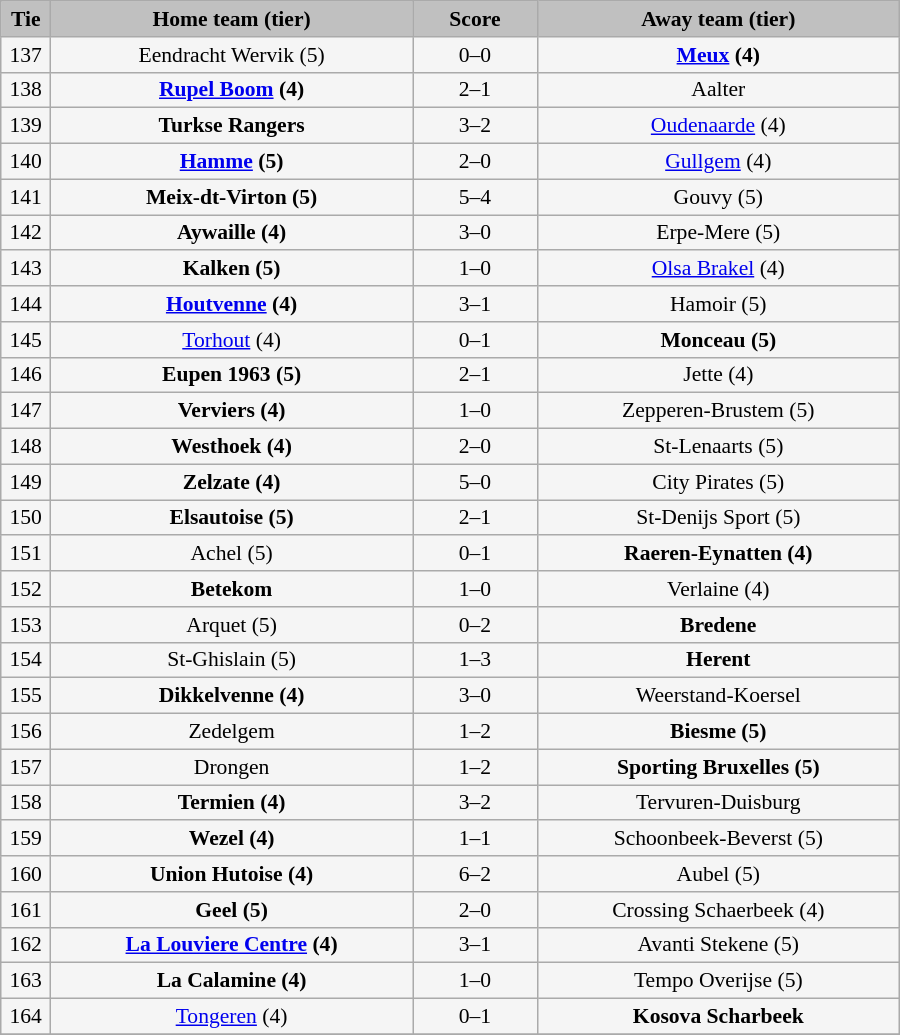<table class="wikitable" style="width: 600px; background:WhiteSmoke; text-align:center; font-size:90%">
<tr>
<td scope="col" style="width:  5.00%; background:silver;"><strong>Tie</strong></td>
<td scope="col" style="width: 36.25%; background:silver;"><strong>Home team (tier)</strong></td>
<td scope="col" style="width: 12.50%; background:silver;"><strong>Score</strong></td>
<td scope="col" style="width: 36.25%; background:silver;"><strong>Away team (tier)</strong></td>
</tr>
<tr>
<td>137</td>
<td>Eendracht Wervik (5)</td>
<td>0–0 </td>
<td><strong><a href='#'>Meux</a> (4)</strong></td>
</tr>
<tr>
<td>138</td>
<td><strong><a href='#'>Rupel Boom</a> (4)</strong></td>
<td>2–1</td>
<td>Aalter</td>
</tr>
<tr>
<td>139</td>
<td><strong>Turkse Rangers</strong></td>
<td>3–2</td>
<td><a href='#'>Oudenaarde</a> (4)</td>
</tr>
<tr>
<td>140</td>
<td><strong><a href='#'>Hamme</a> (5)</strong></td>
<td>2–0</td>
<td><a href='#'>Gullgem</a> (4)</td>
</tr>
<tr>
<td>141</td>
<td><strong>Meix-dt-Virton (5)</strong></td>
<td>5–4</td>
<td>Gouvy (5)</td>
</tr>
<tr>
<td>142</td>
<td><strong>Aywaille (4)</strong></td>
<td>3–0</td>
<td>Erpe-Mere (5)</td>
</tr>
<tr>
<td>143</td>
<td><strong>Kalken (5)</strong></td>
<td>1–0</td>
<td><a href='#'>Olsa Brakel</a> (4)</td>
</tr>
<tr>
<td>144</td>
<td><strong><a href='#'>Houtvenne</a> (4)</strong></td>
<td>3–1</td>
<td>Hamoir (5)</td>
</tr>
<tr>
<td>145</td>
<td><a href='#'>Torhout</a> (4)</td>
<td>0–1</td>
<td><strong>Monceau (5)</strong></td>
</tr>
<tr>
<td>146</td>
<td><strong>Eupen 1963 (5)</strong></td>
<td>2–1</td>
<td>Jette (4)</td>
</tr>
<tr>
<td>147</td>
<td><strong>Verviers (4)</strong></td>
<td>1–0</td>
<td>Zepperen-Brustem (5)</td>
</tr>
<tr>
<td>148</td>
<td><strong>Westhoek (4)</strong></td>
<td>2–0</td>
<td>St-Lenaarts (5)</td>
</tr>
<tr>
<td>149</td>
<td><strong>Zelzate (4)</strong></td>
<td>5–0</td>
<td>City Pirates (5)</td>
</tr>
<tr>
<td>150</td>
<td><strong>Elsautoise (5)</strong></td>
<td>2–1</td>
<td>St-Denijs Sport (5)</td>
</tr>
<tr>
<td>151</td>
<td>Achel (5)</td>
<td>0–1</td>
<td><strong>Raeren-Eynatten (4)</strong></td>
</tr>
<tr>
<td>152</td>
<td><strong>Betekom</strong></td>
<td>1–0</td>
<td>Verlaine (4)</td>
</tr>
<tr>
<td>153</td>
<td>Arquet (5)</td>
<td>0–2</td>
<td><strong>Bredene</strong></td>
</tr>
<tr>
<td>154</td>
<td>St-Ghislain (5)</td>
<td>1–3</td>
<td><strong>Herent</strong></td>
</tr>
<tr>
<td>155</td>
<td><strong>Dikkelvenne (4)</strong></td>
<td>3–0</td>
<td>Weerstand-Koersel</td>
</tr>
<tr>
<td>156</td>
<td>Zedelgem</td>
<td>1–2</td>
<td><strong>Biesme (5)</strong></td>
</tr>
<tr>
<td>157</td>
<td>Drongen</td>
<td>1–2</td>
<td><strong>Sporting Bruxelles (5)</strong></td>
</tr>
<tr>
<td>158</td>
<td><strong>Termien (4)</strong></td>
<td>3–2</td>
<td>Tervuren-Duisburg</td>
</tr>
<tr>
<td>159</td>
<td><strong>Wezel (4)</strong></td>
<td>1–1 </td>
<td>Schoonbeek-Beverst (5)</td>
</tr>
<tr>
<td>160</td>
<td><strong>Union Hutoise (4)</strong></td>
<td>6–2</td>
<td>Aubel (5)</td>
</tr>
<tr>
<td>161</td>
<td><strong>Geel (5)</strong></td>
<td>2–0</td>
<td>Crossing Schaerbeek (4)</td>
</tr>
<tr>
<td>162</td>
<td><strong><a href='#'>La Louviere Centre</a> (4)</strong></td>
<td>3–1</td>
<td>Avanti Stekene (5)</td>
</tr>
<tr>
<td>163</td>
<td><strong>La Calamine (4)</strong></td>
<td>1–0</td>
<td>Tempo Overijse (5)</td>
</tr>
<tr>
<td>164</td>
<td><a href='#'>Tongeren</a> (4)</td>
<td>0–1</td>
<td><strong>Kosova Scharbeek</strong></td>
</tr>
<tr>
</tr>
</table>
